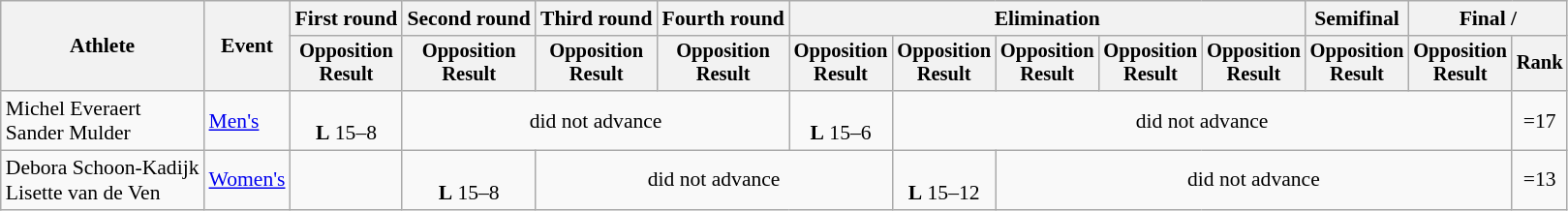<table class=wikitable style=font-size:90%;text-align:center>
<tr>
<th rowspan=2>Athlete</th>
<th rowspan=2>Event</th>
<th>First round</th>
<th>Second round</th>
<th>Third round</th>
<th>Fourth round</th>
<th colspan=5>Elimination</th>
<th>Semifinal</th>
<th colspan=2>Final / </th>
</tr>
<tr style=font-size:95%>
<th>Opposition<br>Result</th>
<th>Opposition<br>Result</th>
<th>Opposition<br>Result</th>
<th>Opposition<br>Result</th>
<th>Opposition<br>Result</th>
<th>Opposition<br>Result</th>
<th>Opposition<br>Result</th>
<th>Opposition<br>Result</th>
<th>Opposition<br>Result</th>
<th>Opposition<br>Result</th>
<th>Opposition<br>Result</th>
<th>Rank</th>
</tr>
<tr>
<td align=left>Michel Everaert<br>Sander Mulder</td>
<td align=left><a href='#'>Men's</a></td>
<td><br><strong>L</strong>  15–8</td>
<td colspan=3>did not advance</td>
<td><br><strong>L</strong>  15–6</td>
<td colspan=6>did not advance</td>
<td>=17</td>
</tr>
<tr>
<td align=left>Debora Schoon-Kadijk<br>Lisette van de Ven</td>
<td align=left><a href='#'>Women's</a></td>
<td></td>
<td><br><strong>L</strong>  15–8</td>
<td colspan=3>did not advance</td>
<td><br><strong>L</strong>  15–12</td>
<td colspan=5>did not advance</td>
<td>=13</td>
</tr>
</table>
